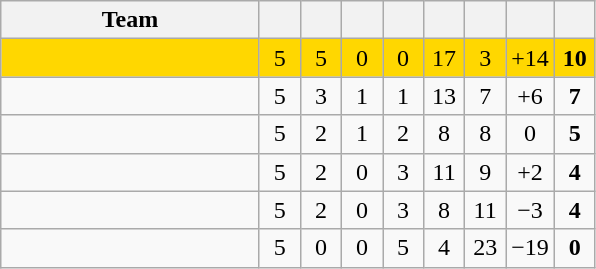<table class="wikitable" style="text-align:center">
<tr>
<th width=165>Team</th>
<th width=20></th>
<th width=20></th>
<th width=20></th>
<th width=20></th>
<th width=20></th>
<th width=20></th>
<th width=20></th>
<th width=20></th>
</tr>
<tr align=center bgcolor=gold>
<td align=left></td>
<td>5</td>
<td>5</td>
<td>0</td>
<td>0</td>
<td>17</td>
<td>3</td>
<td>+14</td>
<td><strong>10</strong></td>
</tr>
<tr align=center>
<td align=left></td>
<td>5</td>
<td>3</td>
<td>1</td>
<td>1</td>
<td>13</td>
<td>7</td>
<td>+6</td>
<td><strong>7</strong></td>
</tr>
<tr align=center>
<td align=left></td>
<td>5</td>
<td>2</td>
<td>1</td>
<td>2</td>
<td>8</td>
<td>8</td>
<td>0</td>
<td><strong>5</strong></td>
</tr>
<tr align=center>
<td align=left></td>
<td>5</td>
<td>2</td>
<td>0</td>
<td>3</td>
<td>11</td>
<td>9</td>
<td>+2</td>
<td><strong>4</strong></td>
</tr>
<tr align=center>
<td align=left></td>
<td>5</td>
<td>2</td>
<td>0</td>
<td>3</td>
<td>8</td>
<td>11</td>
<td>−3</td>
<td><strong>4</strong></td>
</tr>
<tr align=center>
<td align=left></td>
<td>5</td>
<td>0</td>
<td>0</td>
<td>5</td>
<td>4</td>
<td>23</td>
<td>−19</td>
<td><strong>0</strong></td>
</tr>
</table>
